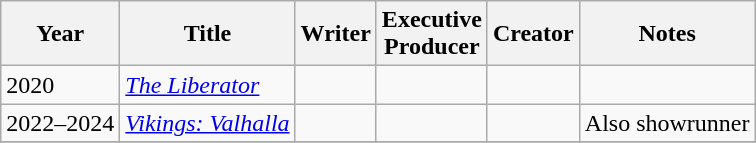<table class="wikitable sortable">
<tr>
<th>Year</th>
<th>Title</th>
<th>Writer</th>
<th style="width:65px;">Executive Producer</th>
<th>Creator</th>
<th>Notes</th>
</tr>
<tr>
<td>2020</td>
<td><em><a href='#'>The Liberator</a></em></td>
<td></td>
<td></td>
<td></td>
<td></td>
</tr>
<tr>
<td>2022–2024</td>
<td><em><a href='#'>Vikings: Valhalla</a></em></td>
<td></td>
<td></td>
<td></td>
<td>Also showrunner</td>
</tr>
<tr>
</tr>
</table>
